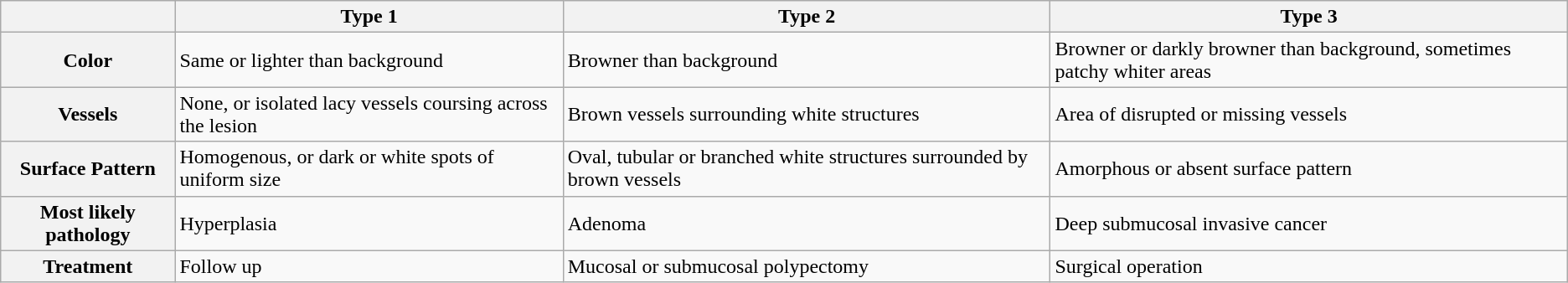<table class="wikitable" align="center">
<tr>
<th></th>
<th>Type 1</th>
<th>Type 2</th>
<th>Type 3</th>
</tr>
<tr>
<th>Color</th>
<td>Same or lighter than background</td>
<td>Browner than background</td>
<td>Browner or darkly browner than background, sometimes patchy whiter areas</td>
</tr>
<tr>
<th>Vessels</th>
<td>None, or isolated lacy vessels coursing across the lesion</td>
<td>Brown vessels surrounding white structures</td>
<td>Area of disrupted or missing vessels</td>
</tr>
<tr>
<th>Surface Pattern</th>
<td>Homogenous, or dark or white spots of uniform size</td>
<td>Oval, tubular or branched white structures surrounded by brown vessels</td>
<td>Amorphous or absent surface pattern</td>
</tr>
<tr>
<th>Most likely pathology</th>
<td>Hyperplasia</td>
<td>Adenoma</td>
<td>Deep submucosal invasive cancer</td>
</tr>
<tr>
<th>Treatment</th>
<td>Follow up</td>
<td>Mucosal or submucosal polypectomy</td>
<td>Surgical operation</td>
</tr>
</table>
